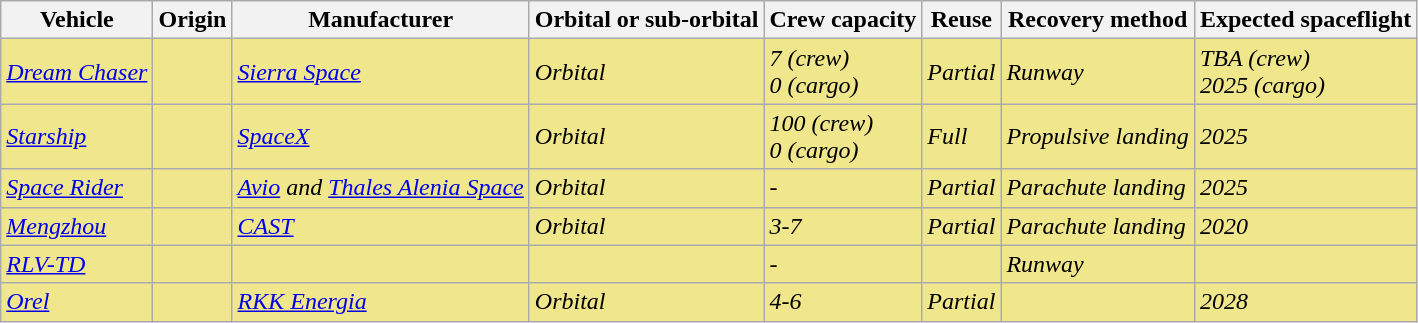<table class="wikitable sortable">
<tr>
<th>Vehicle</th>
<th>Origin</th>
<th>Manufacturer</th>
<th>Orbital or sub-orbital</th>
<th>Crew capacity</th>
<th>Reuse</th>
<th>Recovery method</th>
<th>Expected spaceflight</th>
</tr>
<tr style="background:khaki;font-style:italic">
<td><a href='#'>Dream Chaser</a></td>
<td></td>
<td><a href='#'>Sierra Space</a></td>
<td>Orbital</td>
<td>7 (crew)<br>0 (cargo)</td>
<td>Partial</td>
<td>Runway</td>
<td>TBA (crew)<br>2025 (cargo)</td>
</tr>
<tr style="background:khaki;font-style:italic">
<td><a href='#'>Starship</a></td>
<td></td>
<td><a href='#'>SpaceX</a></td>
<td>Orbital</td>
<td>100 (crew)<br>0 (cargo)</td>
<td>Full</td>
<td>Propulsive landing</td>
<td>2025</td>
</tr>
<tr style="background:khaki;font-style:italic">
<td><a href='#'>Space Rider</a></td>
<td></td>
<td><a href='#'>Avio</a> and <a href='#'>Thales Alenia Space</a></td>
<td>Orbital</td>
<td>-</td>
<td>Partial</td>
<td>Parachute landing</td>
<td>2025</td>
</tr>
<tr style="background:khaki;font-style:italic">
<td><a href='#'>Mengzhou</a></td>
<td></td>
<td><a href='#'>CAST</a></td>
<td>Orbital</td>
<td>3-7</td>
<td>Partial</td>
<td>Parachute landing</td>
<td>2020</td>
</tr>
<tr style="background:khaki;font-style:italic">
<td><a href='#'>RLV-TD</a></td>
<td></td>
<td></td>
<td></td>
<td>-</td>
<td></td>
<td>Runway</td>
<td></td>
</tr>
<tr style="background:khaki;font-style:italic">
<td><a href='#'>Orel</a></td>
<td></td>
<td><a href='#'>RKK Energia</a></td>
<td>Orbital</td>
<td>4-6</td>
<td>Partial</td>
<td></td>
<td>2028</td>
</tr>
</table>
